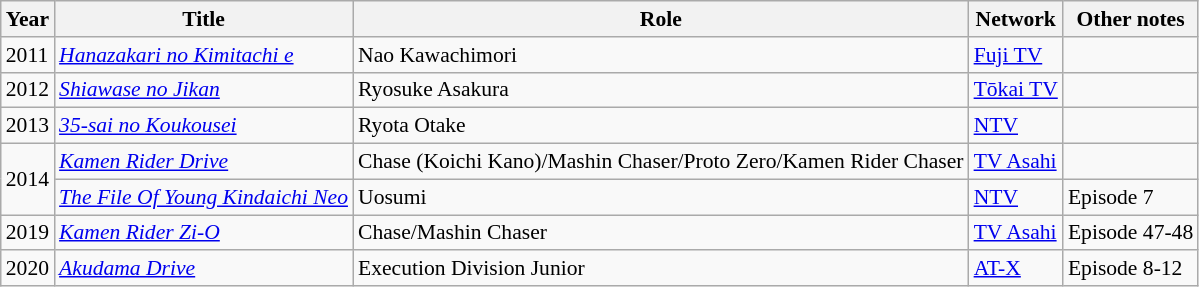<table class="wikitable" style="font-size: 90%;">
<tr>
<th>Year</th>
<th>Title</th>
<th>Role</th>
<th>Network</th>
<th>Other notes</th>
</tr>
<tr>
<td>2011</td>
<td><em><a href='#'>Hanazakari no Kimitachi e</a></em></td>
<td>Nao Kawachimori</td>
<td><a href='#'>Fuji TV</a></td>
<td></td>
</tr>
<tr>
<td>2012</td>
<td><em><a href='#'>Shiawase no Jikan</a></em></td>
<td>Ryosuke Asakura</td>
<td><a href='#'>Tōkai TV</a></td>
<td></td>
</tr>
<tr>
<td>2013</td>
<td><em><a href='#'>35-sai no Koukousei</a></em></td>
<td>Ryota Otake</td>
<td><a href='#'>NTV</a></td>
<td></td>
</tr>
<tr>
<td rowspan="2">2014</td>
<td><em><a href='#'>Kamen Rider Drive</a></em></td>
<td>Chase (Koichi Kano)/Mashin Chaser/Proto Zero/Kamen Rider Chaser</td>
<td><a href='#'>TV Asahi</a></td>
<td></td>
</tr>
<tr>
<td><em><a href='#'>The File Of Young Kindaichi Neo</a></em></td>
<td>Uosumi</td>
<td><a href='#'>NTV</a></td>
<td>Episode 7</td>
</tr>
<tr>
<td>2019</td>
<td><em><a href='#'>Kamen Rider Zi-O</a></em></td>
<td>Chase/Mashin Chaser</td>
<td><a href='#'>TV Asahi</a></td>
<td>Episode 47-48</td>
</tr>
<tr>
<td>2020</td>
<td><em><a href='#'>Akudama Drive</a></em></td>
<td>Execution Division Junior</td>
<td><a href='#'>AT-X</a></td>
<td>Episode 8-12</td>
</tr>
</table>
